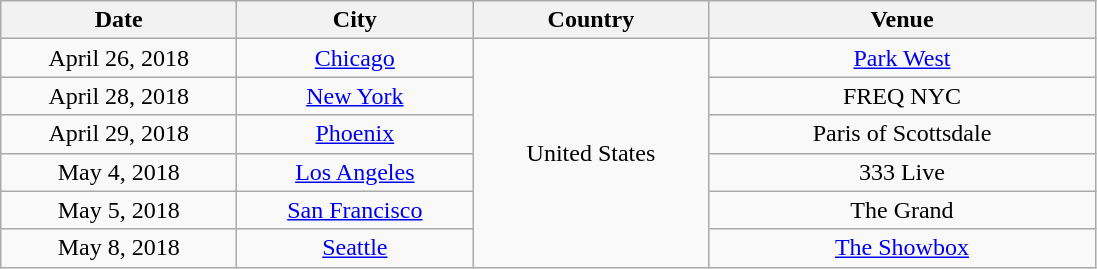<table class="wikitable plainrowheaders" style="text-align:center;">
<tr>
<th style="width:150px;">Date</th>
<th style="width:150px;">City</th>
<th style="width:150px;">Country</th>
<th style="width:250px;">Venue</th>
</tr>
<tr>
<td>April 26, 2018</td>
<td><a href='#'>Chicago</a></td>
<td rowspan="6">United States</td>
<td><a href='#'>Park West</a></td>
</tr>
<tr>
<td>April 28, 2018</td>
<td><a href='#'>New York</a></td>
<td>FREQ NYC</td>
</tr>
<tr>
<td>April 29, 2018</td>
<td><a href='#'>Phoenix</a></td>
<td>Paris of Scottsdale</td>
</tr>
<tr>
<td>May 4, 2018</td>
<td><a href='#'>Los Angeles</a></td>
<td>333 Live</td>
</tr>
<tr>
<td>May 5, 2018</td>
<td><a href='#'>San Francisco</a></td>
<td>The Grand</td>
</tr>
<tr>
<td>May 8, 2018</td>
<td><a href='#'>Seattle</a></td>
<td><a href='#'>The Showbox</a></td>
</tr>
</table>
